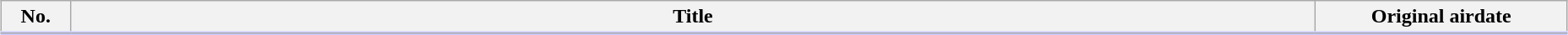<table class="wikitable" style="width:98%; margin:auto; background:#FFF;">
<tr style="border-bottom: 3px solid #CCF;">
<th style="width:3em;">No.</th>
<th>Title</th>
<th style="width:12em;">Original airdate</th>
</tr>
<tr>
</tr>
</table>
